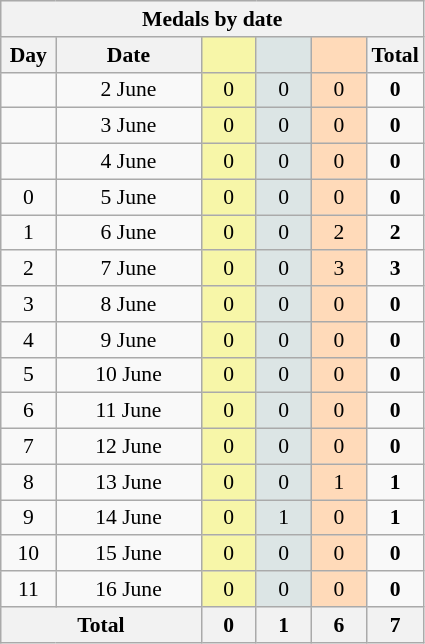<table class="wikitable" style="font-size:90%; text-align:center;">
<tr style="background:#efefef;">
<th colspan=6>Medals by date</th>
</tr>
<tr>
<th width=30>Day</th>
<th width=90>Date</th>
<th width=30 style="background:#F7F6A8;"></th>
<th width=30 style="background:#DCE5E5;"></th>
<th width=30 style="background:#FFDAB9;"></th>
<th width=30>Total</th>
</tr>
<tr>
<td></td>
<td>2 June</td>
<td style="background:#F7F6A8;">0</td>
<td style="background:#DCE5E5;">0</td>
<td style="background:#FFDAB9;">0</td>
<td><strong>0</strong></td>
</tr>
<tr>
<td></td>
<td>3 June</td>
<td style="background:#F7F6A8;">0</td>
<td style="background:#DCE5E5;">0</td>
<td style="background:#FFDAB9;">0</td>
<td><strong>0</strong></td>
</tr>
<tr>
<td></td>
<td>4 June</td>
<td style="background:#F7F6A8;">0</td>
<td style="background:#DCE5E5;">0</td>
<td style="background:#FFDAB9;">0</td>
<td><strong>0</strong></td>
</tr>
<tr>
<td>0</td>
<td>5 June</td>
<td style="background:#F7F6A8;">0</td>
<td style="background:#DCE5E5;">0</td>
<td style="background:#FFDAB9;">0</td>
<td><strong>0</strong></td>
</tr>
<tr>
<td>1</td>
<td>6 June</td>
<td style="background:#F7F6A8;">0</td>
<td style="background:#DCE5E5;">0</td>
<td style="background:#FFDAB9;">2</td>
<td><strong>2</strong></td>
</tr>
<tr>
<td>2</td>
<td>7 June</td>
<td style="background:#F7F6A8;">0</td>
<td style="background:#DCE5E5;">0</td>
<td style="background:#FFDAB9;">3</td>
<td><strong>3</strong></td>
</tr>
<tr>
<td>3</td>
<td>8 June</td>
<td style="background:#F7F6A8;">0</td>
<td style="background:#DCE5E5;">0</td>
<td style="background:#FFDAB9;">0</td>
<td><strong>0</strong></td>
</tr>
<tr>
<td>4</td>
<td>9 June</td>
<td style="background:#F7F6A8;">0</td>
<td style="background:#DCE5E5;">0</td>
<td style="background:#FFDAB9;">0</td>
<td><strong>0</strong></td>
</tr>
<tr>
<td>5</td>
<td>10 June</td>
<td style="background:#F7F6A8;">0</td>
<td style="background:#DCE5E5;">0</td>
<td style="background:#FFDAB9;">0</td>
<td><strong>0</strong></td>
</tr>
<tr>
<td>6</td>
<td>11 June</td>
<td style="background:#F7F6A8;">0</td>
<td style="background:#DCE5E5;">0</td>
<td style="background:#FFDAB9;">0</td>
<td><strong>0</strong></td>
</tr>
<tr>
<td>7</td>
<td>12 June</td>
<td style="background:#F7F6A8;">0</td>
<td style="background:#DCE5E5;">0</td>
<td style="background:#FFDAB9;">0</td>
<td><strong>0</strong></td>
</tr>
<tr>
<td>8</td>
<td>13 June</td>
<td style="background:#F7F6A8;">0</td>
<td style="background:#DCE5E5;">0</td>
<td style="background:#FFDAB9;">1</td>
<td><strong>1</strong></td>
</tr>
<tr>
<td>9</td>
<td>14 June</td>
<td style="background:#F7F6A8;">0</td>
<td style="background:#DCE5E5;">1</td>
<td style="background:#FFDAB9;">0</td>
<td><strong>1</strong></td>
</tr>
<tr>
<td>10</td>
<td>15 June</td>
<td style="background:#F7F6A8;">0</td>
<td style="background:#DCE5E5;">0</td>
<td style="background:#FFDAB9;">0</td>
<td><strong>0</strong></td>
</tr>
<tr>
<td>11</td>
<td>16 June</td>
<td style="background:#F7F6A8;">0</td>
<td style="background:#DCE5E5;">0</td>
<td style="background:#FFDAB9;">0</td>
<td><strong>0</strong></td>
</tr>
<tr>
<th colspan="2">Total</th>
<th>0</th>
<th>1</th>
<th>6</th>
<th>7</th>
</tr>
</table>
